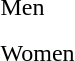<table>
<tr>
<td>Men</td>
<td valign=top><br></td>
<td valign=top><br></td>
<td valign=top><br></td>
</tr>
<tr>
<td>Women</td>
<td valign=top><br></td>
<td valign=top><br><br></td>
<td valign=top><br><br></td>
</tr>
</table>
